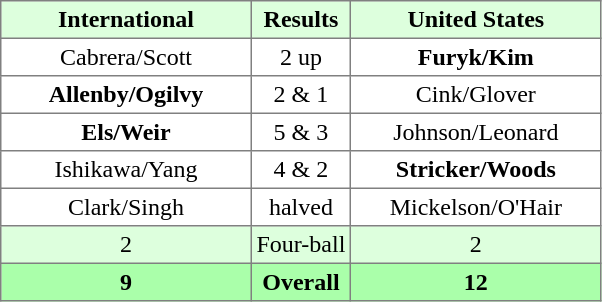<table border="1" cellpadding="3" style="border-collapse:collapse; text-align:center;">
<tr style="background:#ddffdd;">
<th width=160>International</th>
<th>Results</th>
<th width=160>United States</th>
</tr>
<tr>
<td>Cabrera/Scott</td>
<td>2 up</td>
<td><strong>Furyk/Kim</strong></td>
</tr>
<tr>
<td><strong>Allenby/Ogilvy</strong></td>
<td>2 & 1</td>
<td>Cink/Glover</td>
</tr>
<tr>
<td><strong>Els/Weir</strong></td>
<td>5 & 3</td>
<td>Johnson/Leonard</td>
</tr>
<tr>
<td>Ishikawa/Yang</td>
<td>4 & 2</td>
<td><strong>Stricker/Woods</strong></td>
</tr>
<tr>
<td>Clark/Singh</td>
<td>halved</td>
<td>Mickelson/O'Hair</td>
</tr>
<tr style="background:#ddffdd;">
<td>2</td>
<td>Four-ball</td>
<td>2</td>
</tr>
<tr style="background:#aaffaa;">
<th>9</th>
<th>Overall</th>
<th>12</th>
</tr>
</table>
